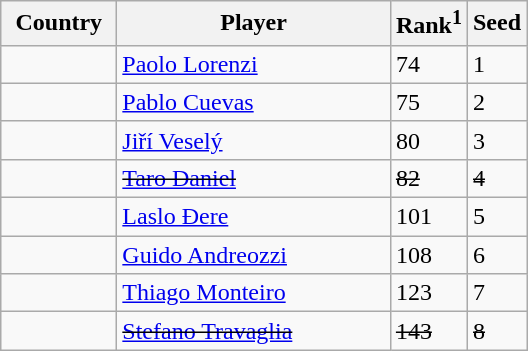<table class="sortable wikitable">
<tr>
<th width="70">Country</th>
<th width="175">Player</th>
<th>Rank<sup>1</sup></th>
<th>Seed</th>
</tr>
<tr>
<td></td>
<td><a href='#'>Paolo Lorenzi</a></td>
<td>74</td>
<td>1</td>
</tr>
<tr>
<td></td>
<td><a href='#'>Pablo Cuevas</a></td>
<td>75</td>
<td>2</td>
</tr>
<tr>
<td></td>
<td><a href='#'>Jiří Veselý</a></td>
<td>80</td>
<td>3</td>
</tr>
<tr>
<td><s></s></td>
<td><s><a href='#'>Taro Daniel</a></s></td>
<td><s>82</s></td>
<td><s>4</s></td>
</tr>
<tr>
<td></td>
<td><a href='#'>Laslo Đere</a></td>
<td>101</td>
<td>5</td>
</tr>
<tr>
<td></td>
<td><a href='#'>Guido Andreozzi</a></td>
<td>108</td>
<td>6</td>
</tr>
<tr>
<td></td>
<td><a href='#'>Thiago Monteiro</a></td>
<td>123</td>
<td>7</td>
</tr>
<tr>
<td><s></s></td>
<td><s><a href='#'>Stefano Travaglia</a></s></td>
<td><s>143</s></td>
<td><s>8</s></td>
</tr>
</table>
